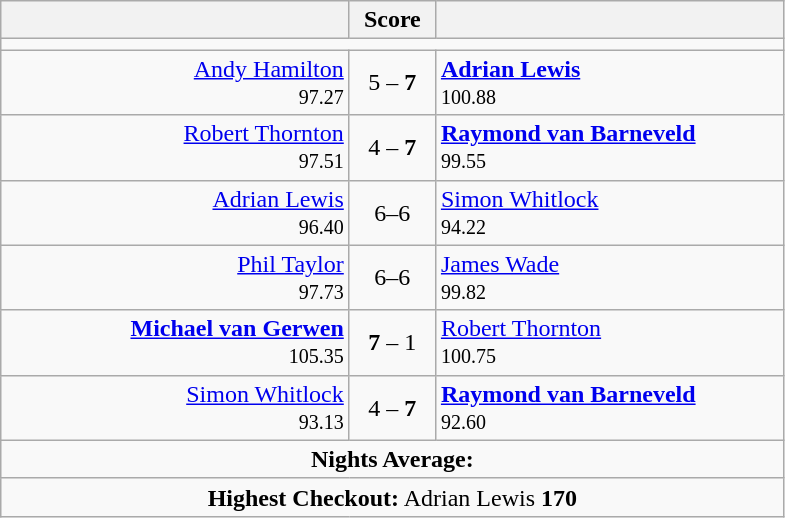<table class=wikitable style="text-align:center">
<tr>
<th width=225></th>
<th width=50>Score</th>
<th width=225></th>
</tr>
<tr align=centre>
<td colspan="3"></td>
</tr>
<tr align=left>
<td align=right><a href='#'>Andy Hamilton</a>  <br><small><span>97.27</span></small></td>
<td align=center>5 – <strong>7</strong></td>
<td> <strong><a href='#'>Adrian Lewis</a></strong> <br><small><span>100.88</span></small></td>
</tr>
<tr align=left>
<td align=right><a href='#'>Robert Thornton</a>  <br><small><span>97.51</span></small></td>
<td align=center>4 – <strong>7</strong></td>
<td> <strong><a href='#'>Raymond van Barneveld</a></strong> <br><small><span>99.55</span></small></td>
</tr>
<tr align=left>
<td align=right><a href='#'>Adrian Lewis</a>  <br><small><span>96.40</span></small></td>
<td align=center>6–6</td>
<td> <a href='#'>Simon Whitlock</a> <br><small><span>94.22</span></small></td>
</tr>
<tr align=left>
<td align=right><a href='#'>Phil Taylor</a>  <br><small><span>97.73</span></small></td>
<td align=center>6–6</td>
<td> <a href='#'>James Wade</a> <br><small><span>99.82</span></small></td>
</tr>
<tr align=left>
<td align=right><strong><a href='#'>Michael van Gerwen</a></strong>  <br><small><span>105.35</span></small></td>
<td align=center><strong>7</strong> – 1</td>
<td> <a href='#'>Robert Thornton</a> <br><small><span>100.75</span></small></td>
</tr>
<tr align=left>
<td align=right><a href='#'>Simon Whitlock</a>  <br><small><span>93.13</span></small></td>
<td align=center>4 – <strong>7</strong></td>
<td> <strong><a href='#'>Raymond van Barneveld</a></strong> <br><small><span>92.60</span></small></td>
</tr>
<tr align=center>
<td colspan="3"><strong>Nights Average:</strong> </td>
</tr>
<tr align=center>
<td colspan="3"><strong>Highest Checkout:</strong> Adrian Lewis <strong>170</strong></td>
</tr>
</table>
